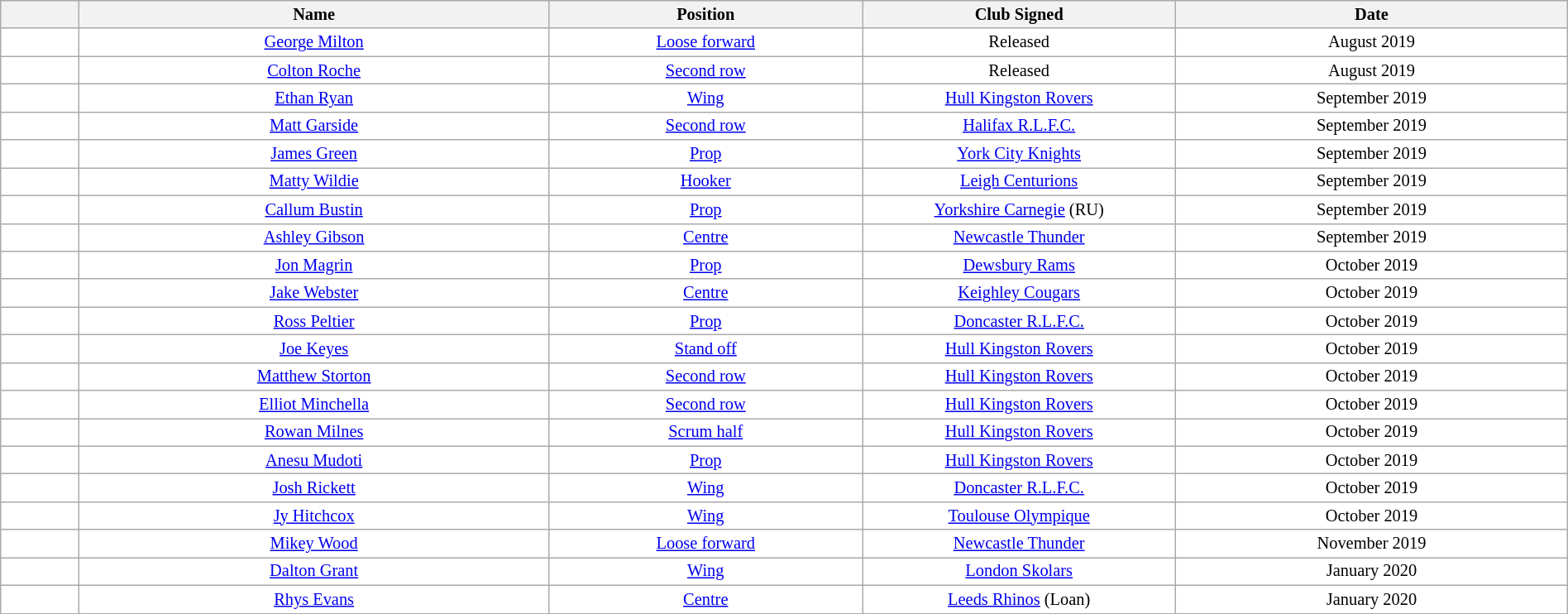<table class="wikitable sortable"  style="width:100%; font-size:85%;">
<tr style="background:#efefef;">
<th width=5%></th>
<th width=30%>Name</th>
<th !width=30%>Position</th>
<th width=20%>Club Signed</th>
<th width=25%>Date</th>
</tr>
<tr style="background:#fff;">
<td align=center></td>
<td align=center><a href='#'>George Milton</a></td>
<td align=center><a href='#'>Loose forward</a></td>
<td align=center>Released</td>
<td align=center>August 2019</td>
</tr>
<tr style="background:#fff;">
<td align=center></td>
<td align=center><a href='#'>Colton Roche</a></td>
<td align=center><a href='#'>Second row</a></td>
<td align=center>Released</td>
<td align=center>August 2019</td>
</tr>
<tr style="background:#fff;">
<td align=center></td>
<td align=center><a href='#'>Ethan Ryan</a></td>
<td align=center><a href='#'>Wing</a></td>
<td align=center><a href='#'>Hull Kingston Rovers</a></td>
<td align=center>September 2019</td>
</tr>
<tr style="background:#fff;">
<td align=center></td>
<td align=center><a href='#'>Matt Garside</a></td>
<td align=center><a href='#'>Second row</a></td>
<td align=center><a href='#'>Halifax R.L.F.C.</a></td>
<td align=center>September 2019</td>
</tr>
<tr style="background:#fff;">
<td align=center></td>
<td align=center><a href='#'>James Green</a></td>
<td align=center><a href='#'>Prop</a></td>
<td align=center><a href='#'>York City Knights</a></td>
<td align=center>September 2019</td>
</tr>
<tr style="background:#fff;">
<td align=center></td>
<td align=center><a href='#'>Matty Wildie</a></td>
<td align=center><a href='#'>Hooker</a></td>
<td align=center><a href='#'>Leigh Centurions</a></td>
<td align=center>September 2019</td>
</tr>
<tr style="background:#fff;">
<td align=center></td>
<td align=center><a href='#'>Callum Bustin</a></td>
<td align=center><a href='#'>Prop</a></td>
<td align=center><a href='#'>Yorkshire Carnegie</a> (RU)</td>
<td align=center>September 2019</td>
</tr>
<tr style="background:#fff;">
<td align=center></td>
<td align=center><a href='#'>Ashley Gibson</a></td>
<td align=center><a href='#'>Centre</a></td>
<td align=center><a href='#'>Newcastle Thunder</a></td>
<td align=center>September 2019</td>
</tr>
<tr style="background:#fff;">
<td align=center></td>
<td align=center><a href='#'>Jon Magrin</a></td>
<td align=center><a href='#'>Prop</a></td>
<td align=center><a href='#'>Dewsbury Rams</a></td>
<td align=center>October 2019</td>
</tr>
<tr style="background:#fff;">
<td align=center></td>
<td align=center><a href='#'>Jake Webster</a></td>
<td align=center><a href='#'>Centre</a></td>
<td align=center><a href='#'>Keighley Cougars</a></td>
<td align=center>October 2019</td>
</tr>
<tr style="background:#fff;">
<td align=center></td>
<td align=center><a href='#'>Ross Peltier</a></td>
<td align=center><a href='#'>Prop</a></td>
<td align=center><a href='#'>Doncaster R.L.F.C.</a></td>
<td align=center>October 2019</td>
</tr>
<tr style="background:#fff;">
<td align=center></td>
<td align=center><a href='#'>Joe Keyes</a></td>
<td align=center><a href='#'>Stand off</a></td>
<td align=center><a href='#'>Hull Kingston Rovers</a></td>
<td align=center>October 2019</td>
</tr>
<tr style="background:#fff;">
<td align=center></td>
<td align=center><a href='#'>Matthew Storton</a></td>
<td align=center><a href='#'>Second row</a></td>
<td align=center><a href='#'>Hull Kingston Rovers</a></td>
<td align=center>October 2019</td>
</tr>
<tr style="background:#fff;">
<td align=center></td>
<td align=center><a href='#'>Elliot Minchella</a></td>
<td align=center><a href='#'>Second row</a></td>
<td align=center><a href='#'>Hull Kingston Rovers</a></td>
<td align=center>October 2019</td>
</tr>
<tr style="background:#fff;">
<td align=center></td>
<td align=center><a href='#'>Rowan Milnes</a></td>
<td align=center><a href='#'>Scrum half</a></td>
<td align=center><a href='#'>Hull Kingston Rovers</a></td>
<td align=center>October 2019</td>
</tr>
<tr style="background:#fff;">
<td align=center></td>
<td align=center><a href='#'>Anesu Mudoti</a></td>
<td align=center><a href='#'>Prop</a></td>
<td align=center><a href='#'>Hull Kingston Rovers</a></td>
<td align=center>October 2019</td>
</tr>
<tr style="background:#fff;">
<td align=center></td>
<td align=center><a href='#'>Josh Rickett</a></td>
<td align=center><a href='#'>Wing</a></td>
<td align=center><a href='#'>Doncaster R.L.F.C.</a></td>
<td align=center>October 2019</td>
</tr>
<tr style="background:#fff;">
<td align=center></td>
<td align=center><a href='#'>Jy Hitchcox</a></td>
<td align=center><a href='#'>Wing</a></td>
<td align=center><a href='#'>Toulouse Olympique</a></td>
<td align=center>October 2019</td>
</tr>
<tr style="background:#fff;">
<td align=center></td>
<td align=center><a href='#'>Mikey Wood</a></td>
<td align=center><a href='#'>Loose forward</a></td>
<td align=center><a href='#'>Newcastle Thunder</a></td>
<td align=center>November 2019</td>
</tr>
<tr style="background:#fff;">
<td align=center></td>
<td align=center><a href='#'>Dalton Grant</a></td>
<td align=center><a href='#'>Wing</a></td>
<td align=center><a href='#'>London Skolars</a></td>
<td align=center>January 2020</td>
</tr>
<tr style="background:#fff;">
<td align=center></td>
<td align=center><a href='#'>Rhys Evans</a></td>
<td align=center><a href='#'>Centre</a></td>
<td align=center><a href='#'>Leeds Rhinos</a> (Loan)</td>
<td align=center>January 2020</td>
</tr>
</table>
